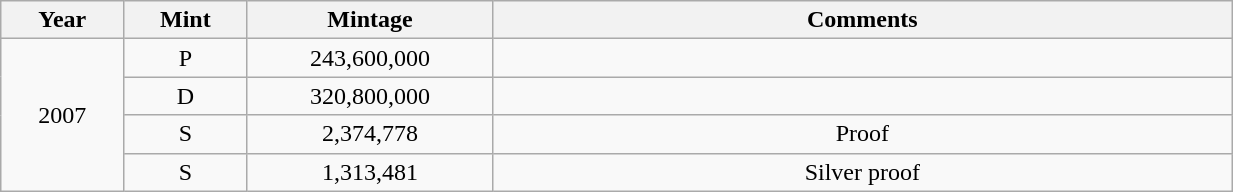<table class="wikitable sortable" style="min-width:65%; text-align:center;">
<tr>
<th width="10%">Year</th>
<th width="10%">Mint</th>
<th width="20%">Mintage</th>
<th width="60%">Comments</th>
</tr>
<tr>
<td rowspan="4">2007</td>
<td>P</td>
<td>243,600,000</td>
<td></td>
</tr>
<tr>
<td>D</td>
<td>320,800,000</td>
<td></td>
</tr>
<tr>
<td>S</td>
<td>2,374,778</td>
<td>Proof</td>
</tr>
<tr>
<td>S</td>
<td>1,313,481</td>
<td>Silver proof</td>
</tr>
</table>
